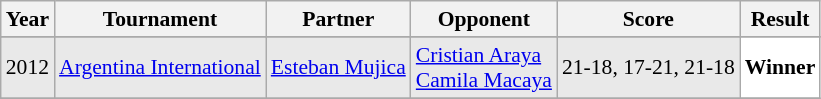<table class="sortable wikitable" style="font-size: 90%;">
<tr>
<th>Year</th>
<th>Tournament</th>
<th>Partner</th>
<th>Opponent</th>
<th>Score</th>
<th>Result</th>
</tr>
<tr>
</tr>
<tr style="background:#E9E9E9">
<td align="center">2012</td>
<td align="left"><a href='#'>Argentina International</a></td>
<td align="left"> <a href='#'>Esteban Mujica</a></td>
<td align="left"> <a href='#'>Cristian Araya</a><br> <a href='#'>Camila Macaya</a></td>
<td align="left">21-18, 17-21, 21-18</td>
<td style="text-align:left; background:white"> <strong>Winner</strong></td>
</tr>
<tr>
</tr>
</table>
